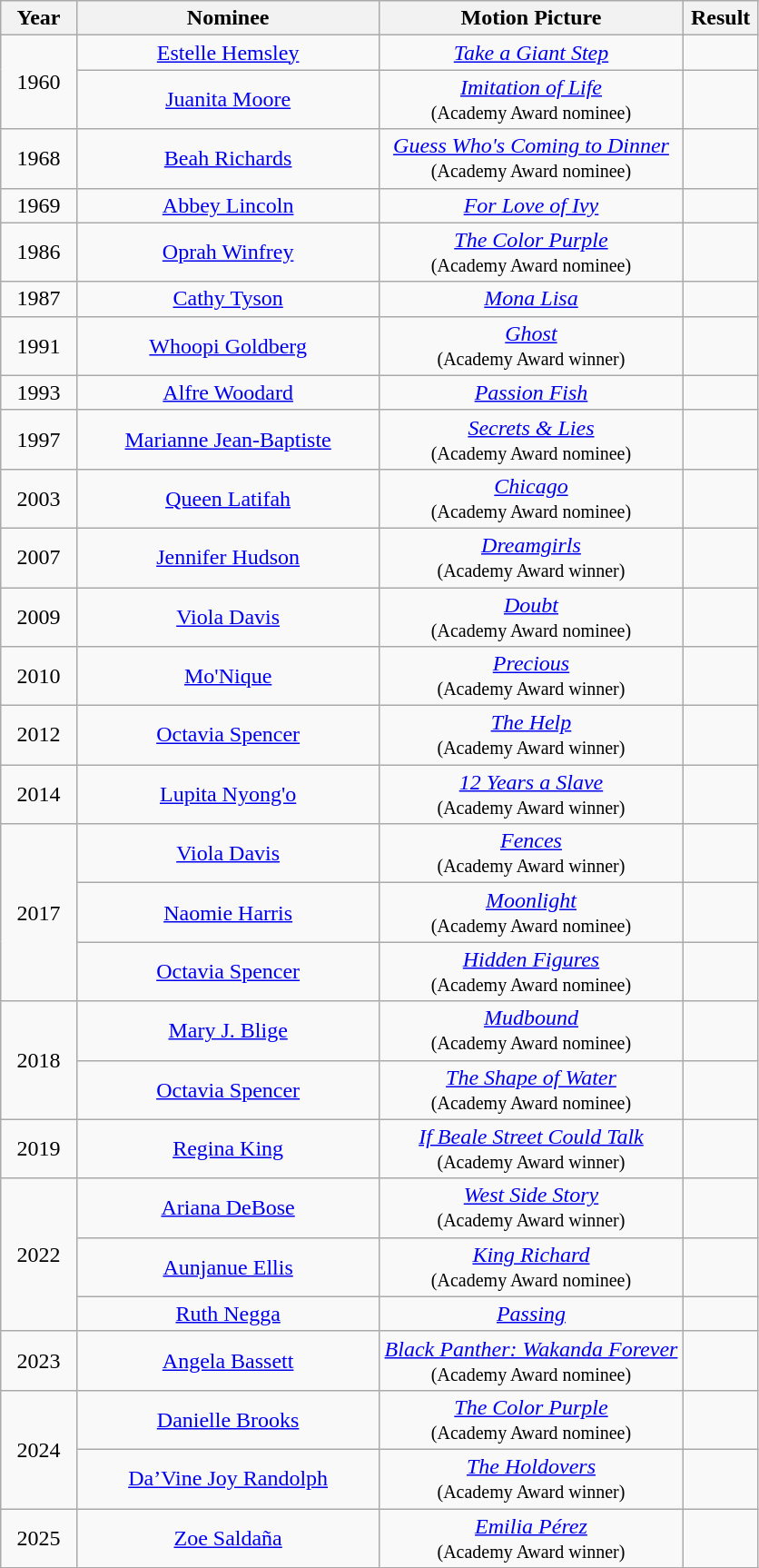<table class="wikitable" style="text-align: center">
<tr>
<th style="width:10%;">Year</th>
<th style="width:40%;">Nominee</th>
<th style="width:40%;">Motion Picture</th>
<th style="width:10%;">Result</th>
</tr>
<tr>
<td rowspan="2">1960</td>
<td><a href='#'>Estelle Hemsley</a></td>
<td><em><a href='#'>Take a Giant Step</a></em></td>
<td></td>
</tr>
<tr>
<td><a href='#'>Juanita Moore</a></td>
<td><em><a href='#'>Imitation of Life</a></em><br><small>(Academy Award nominee)</small></td>
<td></td>
</tr>
<tr>
<td style="text-align:center;">1968</td>
<td><a href='#'>Beah Richards</a></td>
<td><em><a href='#'>Guess Who's Coming to Dinner</a></em><br><small>(Academy Award nominee)</small></td>
<td></td>
</tr>
<tr>
<td style="text-align:center;">1969</td>
<td><a href='#'>Abbey Lincoln</a></td>
<td><em><a href='#'>For Love of Ivy</a></em></td>
<td></td>
</tr>
<tr>
<td style="text-align:center;">1986</td>
<td><a href='#'>Oprah Winfrey</a></td>
<td><em><a href='#'>The Color Purple</a></em><br><small>(Academy Award nominee)</small></td>
<td></td>
</tr>
<tr>
<td style="text-align:center;">1987</td>
<td><a href='#'>Cathy Tyson</a></td>
<td><em><a href='#'>Mona Lisa</a></em></td>
<td></td>
</tr>
<tr>
<td style="text-align:center;">1991</td>
<td><a href='#'>Whoopi Goldberg</a></td>
<td><em><a href='#'>Ghost</a></em><br><small>(Academy Award winner)</small></td>
<td></td>
</tr>
<tr>
<td style="text-align:center;">1993</td>
<td><a href='#'>Alfre Woodard</a></td>
<td><em><a href='#'>Passion Fish</a></em></td>
<td></td>
</tr>
<tr>
<td style="text-align:center;">1997</td>
<td><a href='#'>Marianne Jean-Baptiste</a></td>
<td><em><a href='#'>Secrets & Lies</a></em><br><small>(Academy Award nominee)</small></td>
<td></td>
</tr>
<tr>
<td style="text-align:center;">2003</td>
<td><a href='#'>Queen Latifah</a></td>
<td><em><a href='#'>Chicago</a></em><br><small>(Academy Award nominee)</small></td>
<td></td>
</tr>
<tr>
<td style="text-align:center;">2007</td>
<td><a href='#'>Jennifer Hudson</a></td>
<td><em><a href='#'>Dreamgirls</a></em><br><small>(Academy Award winner)</small></td>
<td></td>
</tr>
<tr>
<td style="text-align:center;">2009</td>
<td><a href='#'>Viola Davis</a></td>
<td><em><a href='#'>Doubt</a></em><br><small>(Academy Award nominee)</small></td>
<td></td>
</tr>
<tr>
<td style="text-align:center;">2010</td>
<td><a href='#'>Mo'Nique</a></td>
<td><em><a href='#'>Precious</a></em><br><small>(Academy Award winner)</small></td>
<td></td>
</tr>
<tr>
<td style="text-align:center;">2012</td>
<td><a href='#'>Octavia Spencer</a></td>
<td><em><a href='#'>The Help</a></em><br><small>(Academy Award winner)</small></td>
<td></td>
</tr>
<tr>
<td style="text-align:center;">2014</td>
<td><a href='#'>Lupita Nyong'o</a></td>
<td><em><a href='#'>12 Years a Slave</a></em><br><small>(Academy Award winner)</small></td>
<td></td>
</tr>
<tr>
<td rowspan=3>2017</td>
<td><a href='#'>Viola Davis</a></td>
<td><em><a href='#'>Fences</a></em><br><small>(Academy Award winner)</small></td>
<td></td>
</tr>
<tr>
<td><a href='#'>Naomie Harris</a></td>
<td><em><a href='#'>Moonlight</a></em><br><small>(Academy Award nominee)</small></td>
<td></td>
</tr>
<tr>
<td><a href='#'>Octavia Spencer</a></td>
<td><em><a href='#'>Hidden Figures</a></em><br><small>(Academy Award nominee)</small></td>
<td></td>
</tr>
<tr>
<td rowspan=2>2018</td>
<td><a href='#'>Mary J. Blige</a></td>
<td><em><a href='#'>Mudbound</a></em><br><small>(Academy Award nominee)</small></td>
<td></td>
</tr>
<tr>
<td><a href='#'>Octavia Spencer</a></td>
<td><em><a href='#'>The Shape of Water</a></em><br><small>(Academy Award nominee)</small></td>
<td></td>
</tr>
<tr>
<td>2019</td>
<td><a href='#'>Regina King</a></td>
<td><em><a href='#'>If Beale Street Could Talk</a></em><br><small>(Academy Award winner)</small></td>
<td></td>
</tr>
<tr>
<td rowspan="3">2022</td>
<td><a href='#'>Ariana DeBose</a></td>
<td><em><a href='#'>West Side Story</a></em><br><small>(Academy Award winner)</small></td>
<td></td>
</tr>
<tr>
<td><a href='#'>Aunjanue Ellis</a></td>
<td><em><a href='#'>King Richard</a></em><br><small>(Academy Award nominee)</small></td>
<td></td>
</tr>
<tr>
<td><a href='#'>Ruth Negga</a></td>
<td><em><a href='#'>Passing</a></em></td>
<td></td>
</tr>
<tr>
<td>2023</td>
<td><a href='#'>Angela Bassett</a></td>
<td><em><a href='#'>Black Panther: Wakanda Forever</a></em><br><small>(Academy Award nominee)</small></td>
<td></td>
</tr>
<tr>
<td rowspan="2">2024</td>
<td><a href='#'>Danielle Brooks</a></td>
<td><em><a href='#'>The Color Purple</a></em><br><small>(Academy Award nominee)</small></td>
<td></td>
</tr>
<tr>
<td><a href='#'>Da’Vine Joy Randolph</a></td>
<td><em><a href='#'>The Holdovers</a></em><br><small>(Academy Award winner)</small></td>
<td></td>
</tr>
<tr>
<td>2025</td>
<td><a href='#'>Zoe Saldaña</a></td>
<td><em><a href='#'>Emilia Pérez</a></em><br><small>(Academy Award winner)</small></td>
<td></td>
</tr>
</table>
